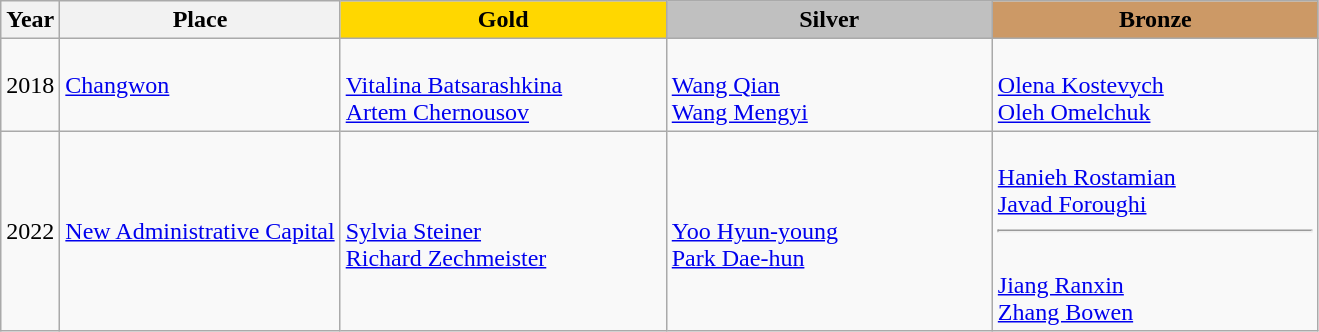<table class="wikitable">
<tr>
<th>Year</th>
<th>Place</th>
<th style="background:gold; width:210px;">Gold</th>
<th style="background:silver; width:210px;">Silver</th>
<th style="background:#c96; width:210px;">Bronze</th>
</tr>
<tr>
<td>2018</td>
<td> <a href='#'>Changwon</a></td>
<td><br><a href='#'>Vitalina Batsarashkina</a><br><a href='#'>Artem Chernousov</a></td>
<td><br><a href='#'>Wang Qian</a><br><a href='#'>Wang Mengyi</a></td>
<td><br><a href='#'>Olena Kostevych</a><br><a href='#'>Oleh Omelchuk</a></td>
</tr>
<tr>
<td>2022</td>
<td> <a href='#'>New Administrative Capital</a></td>
<td><br><a href='#'>Sylvia Steiner</a><br><a href='#'>Richard Zechmeister</a></td>
<td><br><a href='#'>Yoo Hyun-young</a><br><a href='#'>Park Dae-hun</a></td>
<td><br><a href='#'>Hanieh Rostamian</a><br><a href='#'>Javad Foroughi</a><hr><br><a href='#'>Jiang Ranxin</a><br><a href='#'>Zhang Bowen</a></td>
</tr>
</table>
